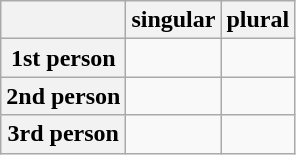<table class="wikitable">
<tr>
<th></th>
<th>singular</th>
<th>plural</th>
</tr>
<tr>
<th>1st person</th>
<td></td>
<td></td>
</tr>
<tr>
<th>2nd person</th>
<td></td>
<td></td>
</tr>
<tr>
<th>3rd person</th>
<td></td>
<td></td>
</tr>
</table>
